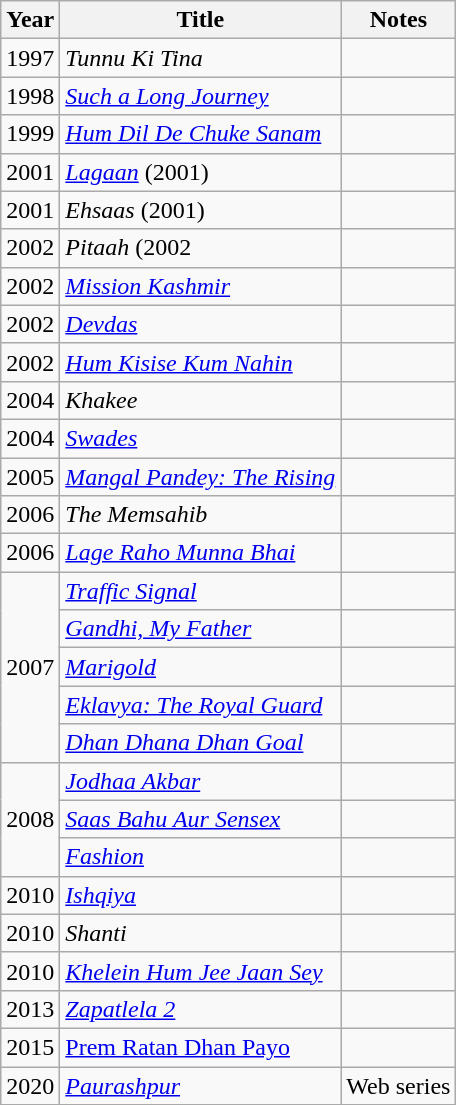<table class="wikitable">
<tr>
<th>Year</th>
<th>Title</th>
<th>Notes</th>
</tr>
<tr>
<td>1997</td>
<td><em>Tunnu Ki Tina</em></td>
<td></td>
</tr>
<tr>
<td>1998</td>
<td><em><a href='#'>Such a Long Journey</a></em></td>
<td></td>
</tr>
<tr>
<td>1999</td>
<td><em><a href='#'>Hum Dil De Chuke Sanam</a></em></td>
<td></td>
</tr>
<tr>
<td>2001</td>
<td><em><a href='#'>Lagaan</a></em> (2001)</td>
<td></td>
</tr>
<tr>
<td>2001</td>
<td><em>Ehsaas</em> (2001)</td>
<td></td>
</tr>
<tr>
<td>2002</td>
<td><em>Pitaah</em> (2002</td>
<td></td>
</tr>
<tr>
<td>2002</td>
<td><em><a href='#'>Mission Kashmir</a></em></td>
<td></td>
</tr>
<tr>
<td>2002</td>
<td><em><a href='#'>Devdas</a></em></td>
<td></td>
</tr>
<tr>
<td>2002</td>
<td><em><a href='#'>Hum Kisise Kum Nahin</a></em></td>
<td></td>
</tr>
<tr>
<td>2004</td>
<td><em>Khakee</em></td>
<td></td>
</tr>
<tr>
<td>2004</td>
<td><em><a href='#'>Swades</a></em></td>
<td></td>
</tr>
<tr>
<td>2005</td>
<td><em><a href='#'>Mangal Pandey: The Rising</a></em></td>
<td></td>
</tr>
<tr>
<td>2006</td>
<td><em>The Memsahib</em></td>
<td></td>
</tr>
<tr>
<td>2006</td>
<td><em><a href='#'>Lage Raho Munna Bhai</a></em></td>
<td></td>
</tr>
<tr>
<td rowspan="5">2007</td>
<td><em><a href='#'>Traffic Signal</a></em></td>
<td></td>
</tr>
<tr>
<td><em><a href='#'>Gandhi, My Father</a></em></td>
<td></td>
</tr>
<tr>
<td><em><a href='#'>Marigold</a></em></td>
<td></td>
</tr>
<tr>
<td><em><a href='#'>Eklavya: The Royal Guard</a></em></td>
<td></td>
</tr>
<tr>
<td><em><a href='#'>Dhan Dhana Dhan Goal</a></em></td>
<td></td>
</tr>
<tr>
<td rowspan="3">2008</td>
<td><em><a href='#'>Jodhaa Akbar</a></em></td>
<td></td>
</tr>
<tr>
<td><em><a href='#'>Saas Bahu Aur Sensex</a></em></td>
<td></td>
</tr>
<tr>
<td><em><a href='#'>Fashion</a></em></td>
<td></td>
</tr>
<tr>
<td>2010</td>
<td><em><a href='#'>Ishqiya</a></em></td>
<td></td>
</tr>
<tr>
<td>2010</td>
<td><em>Shanti</em></td>
<td></td>
</tr>
<tr>
<td>2010</td>
<td><em><a href='#'>Khelein Hum Jee Jaan Sey</a></em></td>
<td></td>
</tr>
<tr>
<td>2013</td>
<td><em><a href='#'>Zapatlela 2</a></em></td>
<td></td>
</tr>
<tr>
<td>2015</td>
<td><a href='#'>Prem Ratan Dhan Payo</a></td>
<td></td>
</tr>
<tr>
<td>2020</td>
<td><em><a href='#'>Paurashpur</a></em></td>
<td>Web series</td>
</tr>
</table>
